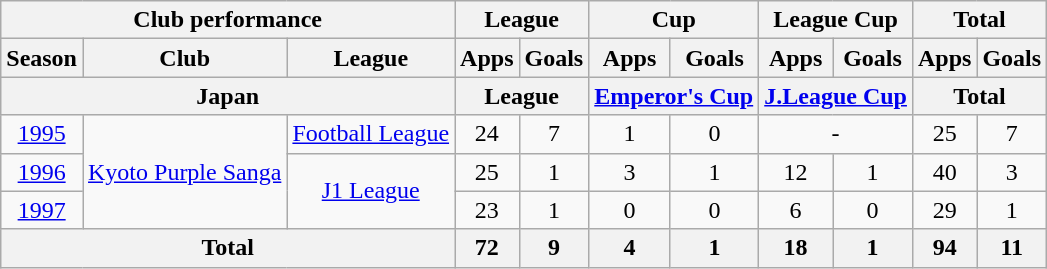<table class="wikitable" style="text-align:center;">
<tr>
<th colspan=3>Club performance</th>
<th colspan=2>League</th>
<th colspan=2>Cup</th>
<th colspan=2>League Cup</th>
<th colspan=2>Total</th>
</tr>
<tr>
<th>Season</th>
<th>Club</th>
<th>League</th>
<th>Apps</th>
<th>Goals</th>
<th>Apps</th>
<th>Goals</th>
<th>Apps</th>
<th>Goals</th>
<th>Apps</th>
<th>Goals</th>
</tr>
<tr>
<th colspan=3>Japan</th>
<th colspan=2>League</th>
<th colspan=2><a href='#'>Emperor's Cup</a></th>
<th colspan=2><a href='#'>J.League Cup</a></th>
<th colspan=2>Total</th>
</tr>
<tr>
<td><a href='#'>1995</a></td>
<td rowspan="3"><a href='#'>Kyoto Purple Sanga</a></td>
<td><a href='#'>Football League</a></td>
<td>24</td>
<td>7</td>
<td>1</td>
<td>0</td>
<td colspan="2">-</td>
<td>25</td>
<td>7</td>
</tr>
<tr>
<td><a href='#'>1996</a></td>
<td rowspan="2"><a href='#'>J1 League</a></td>
<td>25</td>
<td>1</td>
<td>3</td>
<td>1</td>
<td>12</td>
<td>1</td>
<td>40</td>
<td>3</td>
</tr>
<tr>
<td><a href='#'>1997</a></td>
<td>23</td>
<td>1</td>
<td>0</td>
<td>0</td>
<td>6</td>
<td>0</td>
<td>29</td>
<td>1</td>
</tr>
<tr>
<th colspan=3>Total</th>
<th>72</th>
<th>9</th>
<th>4</th>
<th>1</th>
<th>18</th>
<th>1</th>
<th>94</th>
<th>11</th>
</tr>
</table>
